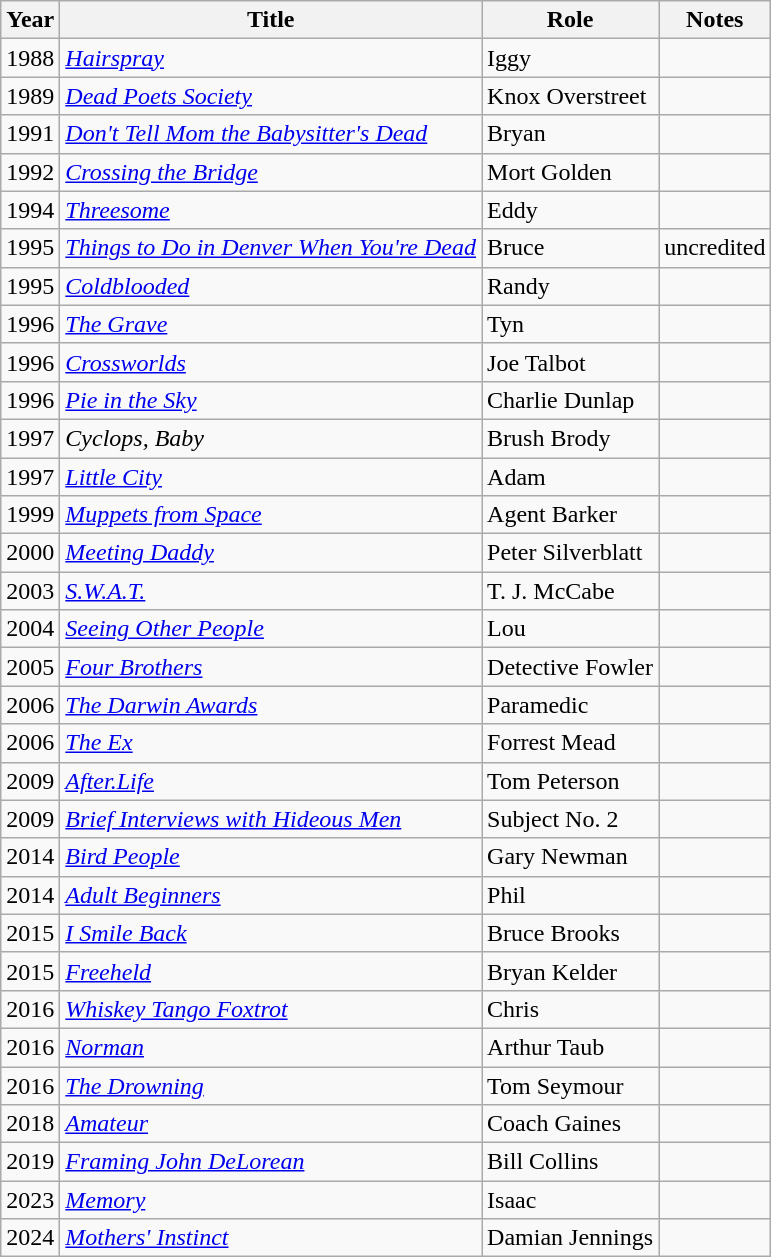<table class="wikitable sortable">
<tr>
<th>Year</th>
<th>Title</th>
<th>Role</th>
<th>Notes</th>
</tr>
<tr>
<td>1988</td>
<td><em><a href='#'>Hairspray</a></em></td>
<td>Iggy</td>
<td></td>
</tr>
<tr>
<td>1989</td>
<td><em><a href='#'>Dead Poets Society</a></em></td>
<td>Knox Overstreet</td>
<td></td>
</tr>
<tr>
<td>1991</td>
<td><em><a href='#'>Don't Tell Mom the Babysitter's Dead</a></em></td>
<td>Bryan</td>
<td></td>
</tr>
<tr>
<td>1992</td>
<td><em><a href='#'>Crossing the Bridge</a></em></td>
<td>Mort Golden</td>
<td></td>
</tr>
<tr>
<td>1994</td>
<td><em><a href='#'>Threesome</a></em></td>
<td>Eddy</td>
<td></td>
</tr>
<tr>
<td>1995</td>
<td><em><a href='#'>Things to Do in Denver When You're Dead</a></em></td>
<td>Bruce</td>
<td>uncredited</td>
</tr>
<tr>
<td>1995</td>
<td><em><a href='#'>Coldblooded</a></em></td>
<td>Randy</td>
<td></td>
</tr>
<tr>
<td>1996</td>
<td><em><a href='#'>The Grave</a></em></td>
<td>Tyn</td>
<td></td>
</tr>
<tr>
<td>1996</td>
<td><em><a href='#'>Crossworlds</a></em></td>
<td>Joe Talbot</td>
<td></td>
</tr>
<tr>
<td>1996</td>
<td><em><a href='#'>Pie in the Sky</a></em></td>
<td>Charlie Dunlap</td>
<td></td>
</tr>
<tr>
<td>1997</td>
<td><em>Cyclops, Baby</em></td>
<td>Brush Brody</td>
<td></td>
</tr>
<tr>
<td>1997</td>
<td><em><a href='#'>Little City</a></em></td>
<td>Adam</td>
<td></td>
</tr>
<tr>
<td>1999</td>
<td><em><a href='#'>Muppets from Space</a></em></td>
<td>Agent Barker</td>
<td></td>
</tr>
<tr>
<td>2000</td>
<td><em><a href='#'>Meeting Daddy</a></em></td>
<td>Peter Silverblatt</td>
<td></td>
</tr>
<tr>
<td>2003</td>
<td><em><a href='#'>S.W.A.T.</a></em></td>
<td>T. J. McCabe</td>
<td></td>
</tr>
<tr>
<td>2004</td>
<td><em><a href='#'>Seeing Other People</a></em></td>
<td>Lou</td>
<td></td>
</tr>
<tr>
<td>2005</td>
<td><em><a href='#'>Four Brothers</a></em></td>
<td>Detective Fowler</td>
<td></td>
</tr>
<tr>
<td>2006</td>
<td><em><a href='#'>The Darwin Awards</a></em></td>
<td>Paramedic</td>
<td></td>
</tr>
<tr>
<td>2006</td>
<td><em><a href='#'>The Ex</a></em></td>
<td>Forrest Mead</td>
<td></td>
</tr>
<tr>
<td>2009</td>
<td><em><a href='#'>After.Life</a></em></td>
<td>Tom Peterson</td>
<td></td>
</tr>
<tr>
<td>2009</td>
<td><em><a href='#'>Brief Interviews with Hideous Men</a></em></td>
<td>Subject No. 2</td>
<td></td>
</tr>
<tr>
<td>2014</td>
<td><em><a href='#'>Bird People</a></em></td>
<td>Gary Newman</td>
<td></td>
</tr>
<tr>
<td>2014</td>
<td><em><a href='#'>Adult Beginners</a></em></td>
<td>Phil</td>
<td></td>
</tr>
<tr>
<td>2015</td>
<td><em><a href='#'>I Smile Back</a></em></td>
<td>Bruce Brooks</td>
<td></td>
</tr>
<tr>
<td>2015</td>
<td><em><a href='#'>Freeheld</a></em></td>
<td>Bryan Kelder</td>
<td></td>
</tr>
<tr>
<td>2016</td>
<td><em><a href='#'>Whiskey Tango Foxtrot</a></em></td>
<td>Chris</td>
<td></td>
</tr>
<tr>
<td>2016</td>
<td><em><a href='#'>Norman</a></em></td>
<td>Arthur Taub</td>
<td></td>
</tr>
<tr>
<td>2016</td>
<td><em><a href='#'>The Drowning</a></em></td>
<td>Tom Seymour</td>
<td></td>
</tr>
<tr>
<td>2018</td>
<td><em><a href='#'>Amateur</a></em></td>
<td>Coach Gaines</td>
<td></td>
</tr>
<tr>
<td>2019</td>
<td><em><a href='#'>Framing John DeLorean</a></em></td>
<td>Bill Collins</td>
<td></td>
</tr>
<tr>
<td>2023</td>
<td><em><a href='#'>Memory</a></em></td>
<td>Isaac</td>
<td></td>
</tr>
<tr>
<td>2024</td>
<td><em><a href='#'>Mothers' Instinct</a></em></td>
<td>Damian Jennings</td>
</tr>
</table>
